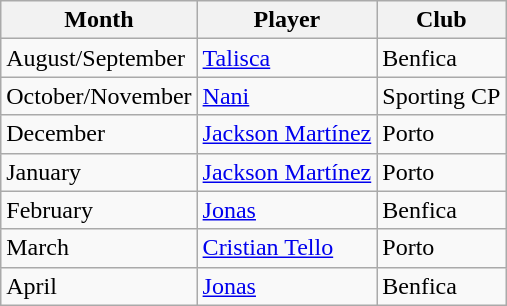<table class="wikitable">
<tr>
<th>Month</th>
<th>Player</th>
<th>Club</th>
</tr>
<tr>
<td>August/September</td>
<td> <a href='#'>Talisca</a></td>
<td>Benfica</td>
</tr>
<tr>
<td>October/November</td>
<td> <a href='#'>Nani</a></td>
<td>Sporting CP</td>
</tr>
<tr>
<td>December</td>
<td> <a href='#'>Jackson Martínez</a></td>
<td>Porto</td>
</tr>
<tr>
<td>January</td>
<td> <a href='#'>Jackson Martínez</a></td>
<td>Porto</td>
</tr>
<tr>
<td>February</td>
<td> <a href='#'>Jonas</a></td>
<td>Benfica</td>
</tr>
<tr>
<td>March</td>
<td> <a href='#'>Cristian Tello</a></td>
<td>Porto</td>
</tr>
<tr>
<td>April</td>
<td> <a href='#'>Jonas</a></td>
<td>Benfica</td>
</tr>
</table>
